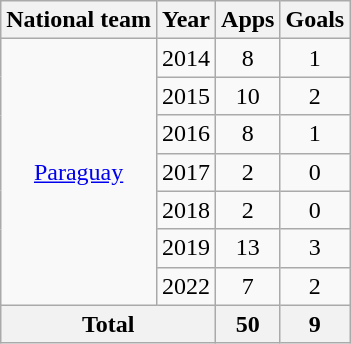<table class="wikitable" style="text-align:center">
<tr>
<th>National team</th>
<th>Year</th>
<th>Apps</th>
<th>Goals</th>
</tr>
<tr>
<td rowspan="7"><a href='#'>Paraguay</a></td>
<td>2014</td>
<td>8</td>
<td>1</td>
</tr>
<tr>
<td>2015</td>
<td>10</td>
<td>2</td>
</tr>
<tr>
<td>2016</td>
<td>8</td>
<td>1</td>
</tr>
<tr>
<td>2017</td>
<td>2</td>
<td>0</td>
</tr>
<tr>
<td>2018</td>
<td>2</td>
<td>0</td>
</tr>
<tr>
<td>2019</td>
<td>13</td>
<td>3</td>
</tr>
<tr>
<td>2022</td>
<td>7</td>
<td>2</td>
</tr>
<tr>
<th colspan="2">Total</th>
<th>50</th>
<th>9</th>
</tr>
</table>
